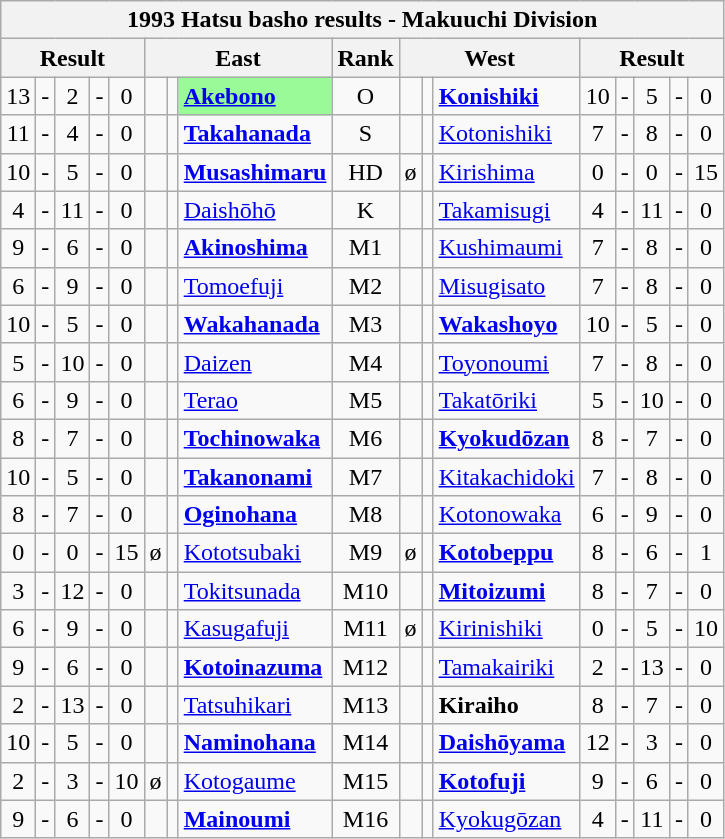<table class="wikitable">
<tr>
<th colspan="17">1993 Hatsu basho results - Makuuchi Division</th>
</tr>
<tr>
<th colspan="5">Result</th>
<th colspan="3">East</th>
<th>Rank</th>
<th colspan="3">West</th>
<th colspan="5">Result</th>
</tr>
<tr>
<td align=center>13</td>
<td align=center>-</td>
<td align=center>2</td>
<td align=center>-</td>
<td align=center>0</td>
<td align=center></td>
<td align=center></td>
<td style="background: PaleGreen;"><strong><a href='#'>Akebono</a></strong></td>
<td align=center>O</td>
<td align=center></td>
<td align=center></td>
<td><strong><a href='#'>Konishiki</a></strong></td>
<td align=center>10</td>
<td align=center>-</td>
<td align=center>5</td>
<td align=center>-</td>
<td align=center>0</td>
</tr>
<tr>
<td align=center>11</td>
<td align=center>-</td>
<td align=center>4</td>
<td align=center>-</td>
<td align=center>0</td>
<td align=center></td>
<td align=center></td>
<td><strong><a href='#'>Takahanada</a></strong></td>
<td align=center>S</td>
<td align=center></td>
<td align=center></td>
<td><a href='#'>Kotonishiki</a></td>
<td align=center>7</td>
<td align=center>-</td>
<td align=center>8</td>
<td align=center>-</td>
<td align=center>0</td>
</tr>
<tr>
<td align=center>10</td>
<td align=center>-</td>
<td align=center>5</td>
<td align=center>-</td>
<td align=center>0</td>
<td align=center></td>
<td align=center></td>
<td><strong><a href='#'>Musashimaru</a></strong></td>
<td align=center>HD</td>
<td align=center>ø</td>
<td align=center></td>
<td><a href='#'>Kirishima</a></td>
<td align=center>0</td>
<td align=center>-</td>
<td align=center>0</td>
<td align=center>-</td>
<td align=center>15</td>
</tr>
<tr>
<td align=center>4</td>
<td align=center>-</td>
<td align=center>11</td>
<td align=center>-</td>
<td align=center>0</td>
<td align=center></td>
<td align=center></td>
<td><a href='#'>Daishōhō</a></td>
<td align=center>K</td>
<td align=center></td>
<td align=center></td>
<td><a href='#'>Takamisugi</a></td>
<td align=center>4</td>
<td align=center>-</td>
<td align=center>11</td>
<td align=center>-</td>
<td align=center>0</td>
</tr>
<tr>
<td align=center>9</td>
<td align=center>-</td>
<td align=center>6</td>
<td align=center>-</td>
<td align=center>0</td>
<td align=center></td>
<td align=center></td>
<td><strong><a href='#'>Akinoshima</a></strong></td>
<td align=center>M1</td>
<td align=center></td>
<td align=center></td>
<td><a href='#'>Kushimaumi</a></td>
<td align=center>7</td>
<td align=center>-</td>
<td align=center>8</td>
<td align=center>-</td>
<td align=center>0</td>
</tr>
<tr>
<td align=center>6</td>
<td align=center>-</td>
<td align=center>9</td>
<td align=center>-</td>
<td align=center>0</td>
<td align=center></td>
<td align=center></td>
<td><a href='#'>Tomoefuji</a></td>
<td align=center>M2</td>
<td align=center></td>
<td align=center></td>
<td><a href='#'>Misugisato</a></td>
<td align=center>7</td>
<td align=center>-</td>
<td align=center>8</td>
<td align=center>-</td>
<td align=center>0</td>
</tr>
<tr>
<td align=center>10</td>
<td align=center>-</td>
<td align=center>5</td>
<td align=center>-</td>
<td align=center>0</td>
<td align=center></td>
<td align=center></td>
<td><strong><a href='#'>Wakahanada</a></strong></td>
<td align=center>M3</td>
<td align=center></td>
<td align=center></td>
<td><strong><a href='#'>Wakashoyo</a></strong></td>
<td align=center>10</td>
<td align=center>-</td>
<td align=center>5</td>
<td align=center>-</td>
<td align=center>0</td>
</tr>
<tr>
<td align=center>5</td>
<td align=center>-</td>
<td align=center>10</td>
<td align=center>-</td>
<td align=center>0</td>
<td align=center></td>
<td align=center></td>
<td><a href='#'>Daizen</a></td>
<td align=center>M4</td>
<td align=center></td>
<td align=center></td>
<td><a href='#'>Toyonoumi</a></td>
<td align=center>7</td>
<td align=center>-</td>
<td align=center>8</td>
<td align=center>-</td>
<td align=center>0</td>
</tr>
<tr>
<td align=center>6</td>
<td align=center>-</td>
<td align=center>9</td>
<td align=center>-</td>
<td align=center>0</td>
<td align=center></td>
<td align=center></td>
<td><a href='#'>Terao</a></td>
<td align=center>M5</td>
<td align=center></td>
<td align=center></td>
<td><a href='#'>Takatōriki</a></td>
<td align=center>5</td>
<td align=center>-</td>
<td align=center>10</td>
<td align=center>-</td>
<td align=center>0</td>
</tr>
<tr>
<td align=center>8</td>
<td align=center>-</td>
<td align=center>7</td>
<td align=center>-</td>
<td align=center>0</td>
<td align=center></td>
<td align=center></td>
<td><strong><a href='#'>Tochinowaka</a></strong></td>
<td align=center>M6</td>
<td align=center></td>
<td align=center></td>
<td><strong><a href='#'>Kyokudōzan</a></strong></td>
<td align=center>8</td>
<td align=center>-</td>
<td align=center>7</td>
<td align=center>-</td>
<td align=center>0</td>
</tr>
<tr>
<td align=center>10</td>
<td align=center>-</td>
<td align=center>5</td>
<td align=center>-</td>
<td align=center>0</td>
<td align=center></td>
<td align=center></td>
<td><strong><a href='#'>Takanonami</a></strong></td>
<td align=center>M7</td>
<td align=center></td>
<td align=center></td>
<td><a href='#'>Kitakachidoki</a></td>
<td align=center>7</td>
<td align=center>-</td>
<td align=center>8</td>
<td align=center>-</td>
<td align=center>0</td>
</tr>
<tr>
<td align=center>8</td>
<td align=center>-</td>
<td align=center>7</td>
<td align=center>-</td>
<td align=center>0</td>
<td align=center></td>
<td align=center></td>
<td><strong><a href='#'>Oginohana</a></strong></td>
<td align=center>M8</td>
<td align=center></td>
<td align=center></td>
<td><a href='#'>Kotonowaka</a></td>
<td align=center>6</td>
<td align=center>-</td>
<td align=center>9</td>
<td align=center>-</td>
<td align=center>0</td>
</tr>
<tr>
<td align=center>0</td>
<td align=center>-</td>
<td align=center>0</td>
<td align=center>-</td>
<td align=center>15</td>
<td align=center>ø</td>
<td align=center></td>
<td><a href='#'>Kototsubaki</a></td>
<td align=center>M9</td>
<td align=center>ø</td>
<td align=center></td>
<td><strong><a href='#'>Kotobeppu</a></strong></td>
<td align=center>8</td>
<td align=center>-</td>
<td align=center>6</td>
<td align=center>-</td>
<td align=center>1</td>
</tr>
<tr>
<td align=center>3</td>
<td align=center>-</td>
<td align=center>12</td>
<td align=center>-</td>
<td align=center>0</td>
<td align=center></td>
<td align=center></td>
<td><a href='#'>Tokitsunada</a></td>
<td align=center>M10</td>
<td align=center></td>
<td align=center></td>
<td><strong><a href='#'>Mitoizumi</a></strong></td>
<td align=center>8</td>
<td align=center>-</td>
<td align=center>7</td>
<td align=center>-</td>
<td align=center>0</td>
</tr>
<tr>
<td align=center>6</td>
<td align=center>-</td>
<td align=center>9</td>
<td align=center>-</td>
<td align=center>0</td>
<td align=center></td>
<td align=center></td>
<td><a href='#'>Kasugafuji</a></td>
<td align=center>M11</td>
<td align=center>ø</td>
<td align=center></td>
<td><a href='#'>Kirinishiki</a></td>
<td align=center>0</td>
<td align=center>-</td>
<td align=center>5</td>
<td align=center>-</td>
<td align=center>10</td>
</tr>
<tr>
<td align=center>9</td>
<td align=center>-</td>
<td align=center>6</td>
<td align=center>-</td>
<td align=center>0</td>
<td align=center></td>
<td align=center></td>
<td><strong><a href='#'>Kotoinazuma</a></strong></td>
<td align=center>M12</td>
<td align=center></td>
<td align=center></td>
<td><a href='#'>Tamakairiki</a></td>
<td align=center>2</td>
<td align=center>-</td>
<td align=center>13</td>
<td align=center>-</td>
<td align=center>0</td>
</tr>
<tr>
<td align=center>2</td>
<td align=center>-</td>
<td align=center>13</td>
<td align=center>-</td>
<td align=center>0</td>
<td align=center></td>
<td align=center></td>
<td><a href='#'>Tatsuhikari</a></td>
<td align=center>M13</td>
<td align=center></td>
<td align=center></td>
<td><strong>Kiraiho</strong></td>
<td align=center>8</td>
<td align=center>-</td>
<td align=center>7</td>
<td align=center>-</td>
<td align=center>0</td>
</tr>
<tr>
<td align=center>10</td>
<td align=center>-</td>
<td align=center>5</td>
<td align=center>-</td>
<td align=center>0</td>
<td align=center></td>
<td align=center></td>
<td><strong><a href='#'>Naminohana</a></strong></td>
<td align=center>M14</td>
<td align=center></td>
<td align=center></td>
<td><strong><a href='#'>Daishōyama</a></strong></td>
<td align=center>12</td>
<td align=center>-</td>
<td align=center>3</td>
<td align=center>-</td>
<td align=center>0</td>
</tr>
<tr>
<td align=center>2</td>
<td align=center>-</td>
<td align=center>3</td>
<td align=center>-</td>
<td align=center>10</td>
<td align=center>ø</td>
<td align=center></td>
<td><a href='#'>Kotogaume</a></td>
<td align=center>M15</td>
<td align=center></td>
<td align=center></td>
<td><strong><a href='#'>Kotofuji</a></strong></td>
<td align=center>9</td>
<td align=center>-</td>
<td align=center>6</td>
<td align=center>-</td>
<td align=center>0</td>
</tr>
<tr>
<td align=center>9</td>
<td align=center>-</td>
<td align=center>6</td>
<td align=center>-</td>
<td align=center>0</td>
<td align=center></td>
<td align=center></td>
<td><strong><a href='#'>Mainoumi</a></strong></td>
<td align=center>M16</td>
<td align=center></td>
<td align=center></td>
<td><a href='#'>Kyokugōzan</a></td>
<td align=center>4</td>
<td align=center>-</td>
<td align=center>11</td>
<td align=center>-</td>
<td align=center>0</td>
</tr>
</table>
